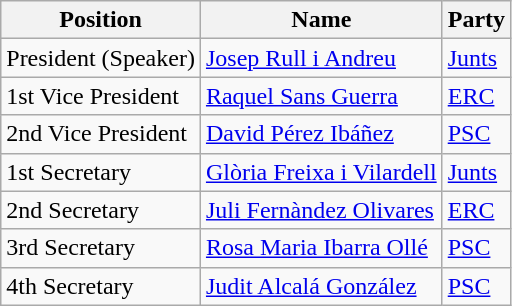<table class="wikitable">
<tr>
<th>Position</th>
<th>Name</th>
<th>Party</th>
</tr>
<tr>
<td>President (Speaker)</td>
<td><a href='#'>Josep Rull i Andreu</a></td>
<td><a href='#'>Junts</a></td>
</tr>
<tr>
<td>1st Vice President</td>
<td><a href='#'>Raquel Sans Guerra</a></td>
<td><a href='#'>ERC</a></td>
</tr>
<tr>
<td>2nd Vice President</td>
<td><a href='#'>David Pérez Ibáñez</a></td>
<td><a href='#'>PSC</a></td>
</tr>
<tr>
<td>1st Secretary</td>
<td><a href='#'>Glòria Freixa i Vilardell</a></td>
<td><a href='#'>Junts</a></td>
</tr>
<tr>
<td>2nd Secretary</td>
<td><a href='#'>Juli Fernàndez Olivares</a></td>
<td><a href='#'>ERC</a></td>
</tr>
<tr>
<td>3rd Secretary</td>
<td><a href='#'>Rosa Maria Ibarra Ollé</a></td>
<td><a href='#'>PSC</a></td>
</tr>
<tr>
<td>4th Secretary</td>
<td><a href='#'>Judit Alcalá González</a></td>
<td><a href='#'>PSC</a></td>
</tr>
</table>
